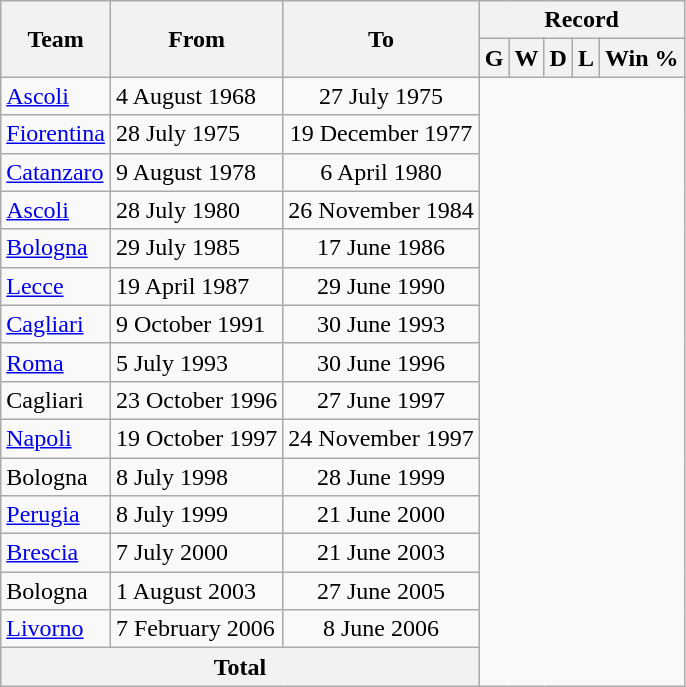<table class="wikitable" style="text-align:center">
<tr>
<th rowspan=2>Team</th>
<th rowspan=2>From</th>
<th rowspan=2>To</th>
<th colspan=8>Record</th>
</tr>
<tr>
<th>G</th>
<th>W</th>
<th>D</th>
<th>L</th>
<th>Win %</th>
</tr>
<tr>
<td align=left><a href='#'>Ascoli</a></td>
<td align=left>4 August 1968</td>
<td align-left>27 July 1975<br></td>
</tr>
<tr>
<td align=left><a href='#'>Fiorentina</a></td>
<td align=left>28 July 1975</td>
<td align-left>19 December 1977<br></td>
</tr>
<tr>
<td align=left><a href='#'>Catanzaro</a></td>
<td align=left>9 August 1978</td>
<td align-left>6 April 1980<br></td>
</tr>
<tr>
<td align=left><a href='#'>Ascoli</a></td>
<td align=left>28 July 1980</td>
<td align-left>26 November 1984<br></td>
</tr>
<tr>
<td align=left><a href='#'>Bologna</a></td>
<td align=left>29 July 1985</td>
<td align-left>17 June 1986<br></td>
</tr>
<tr>
<td align=left><a href='#'>Lecce</a></td>
<td align=left>19 April 1987</td>
<td align-left>29 June 1990<br></td>
</tr>
<tr>
<td align=left><a href='#'>Cagliari</a></td>
<td align=left>9 October 1991</td>
<td align-left>30 June 1993<br></td>
</tr>
<tr>
<td align=left><a href='#'>Roma</a></td>
<td align=left>5 July 1993</td>
<td align-left>30 June 1996<br></td>
</tr>
<tr>
<td align=left>Cagliari</td>
<td align=left>23 October 1996</td>
<td align-left>27 June 1997<br></td>
</tr>
<tr>
<td align=left><a href='#'>Napoli</a></td>
<td align=left>19 October 1997</td>
<td align-left>24 November 1997<br></td>
</tr>
<tr>
<td align=left>Bologna</td>
<td align=left>8 July 1998</td>
<td align-left>28 June 1999<br></td>
</tr>
<tr>
<td align=left><a href='#'>Perugia</a></td>
<td align=left>8 July 1999</td>
<td align-left>21 June 2000<br></td>
</tr>
<tr>
<td align=left><a href='#'>Brescia</a></td>
<td align=left>7 July 2000</td>
<td align-left>21 June 2003<br></td>
</tr>
<tr>
<td align=left>Bologna</td>
<td align=left>1 August 2003</td>
<td align-left>27 June 2005<br></td>
</tr>
<tr>
<td align=left><a href='#'>Livorno</a></td>
<td align=left>7 February 2006</td>
<td align-left>8 June 2006<br></td>
</tr>
<tr>
<th colspan="3">Total<br></th>
</tr>
</table>
